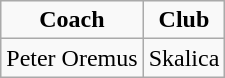<table class="wikitable" style="text-align: center;">
<tr>
<td><strong>Coach</strong></td>
<td><strong>Club</strong></td>
</tr>
<tr>
<td> Peter Oremus</td>
<td>Skalica</td>
</tr>
</table>
